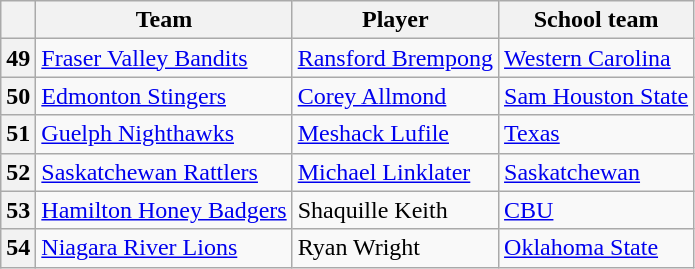<table class="wikitable">
<tr>
<th></th>
<th>Team</th>
<th>Player</th>
<th>School team</th>
</tr>
<tr>
<th>49</th>
<td><a href='#'>Fraser Valley Bandits</a></td>
<td><a href='#'>Ransford Brempong</a></td>
<td><a href='#'>Western Carolina</a></td>
</tr>
<tr>
<th>50</th>
<td><a href='#'>Edmonton Stingers</a></td>
<td><a href='#'>Corey Allmond</a></td>
<td><a href='#'>Sam Houston State</a></td>
</tr>
<tr>
<th>51</th>
<td><a href='#'>Guelph Nighthawks</a></td>
<td><a href='#'>Meshack Lufile</a></td>
<td><a href='#'>Texas</a></td>
</tr>
<tr>
<th>52</th>
<td><a href='#'>Saskatchewan Rattlers</a></td>
<td><a href='#'>Michael Linklater</a></td>
<td><a href='#'>Saskatchewan</a></td>
</tr>
<tr>
<th>53</th>
<td><a href='#'>Hamilton Honey Badgers</a></td>
<td>Shaquille Keith</td>
<td><a href='#'>CBU</a></td>
</tr>
<tr>
<th>54</th>
<td><a href='#'>Niagara River Lions</a></td>
<td>Ryan Wright</td>
<td><a href='#'>Oklahoma State</a></td>
</tr>
</table>
